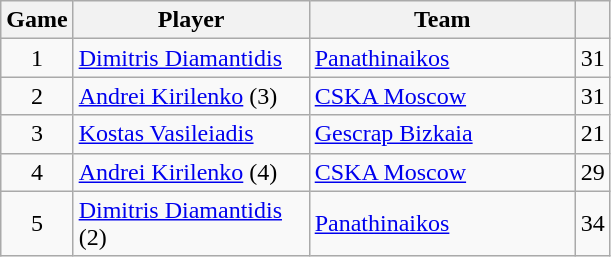<table class="wikitable sortable" style="text-align: center;">
<tr>
<th style="text-align:center;">Game</th>
<th style="text-align:center; width:150px;">Player</th>
<th style="text-align:center; width:170px;">Team</th>
<th style="text-align:center;"></th>
</tr>
<tr>
<td>1</td>
<td align="left"> <a href='#'>Dimitris Diamantidis</a></td>
<td align="left"> <a href='#'>Panathinaikos</a></td>
<td>31</td>
</tr>
<tr>
<td>2</td>
<td align="left"> <a href='#'>Andrei Kirilenko</a> (3)</td>
<td align="left"> <a href='#'>CSKA Moscow</a></td>
<td>31</td>
</tr>
<tr>
<td>3</td>
<td align="left"> <a href='#'>Kostas Vasileiadis</a></td>
<td align="left"> <a href='#'>Gescrap Bizkaia</a></td>
<td>21</td>
</tr>
<tr>
<td>4</td>
<td align="left"> <a href='#'>Andrei Kirilenko</a> (4)</td>
<td align="left"> <a href='#'>CSKA Moscow</a></td>
<td>29</td>
</tr>
<tr>
<td>5</td>
<td align="left"> <a href='#'>Dimitris Diamantidis</a> (2)</td>
<td align="left"> <a href='#'>Panathinaikos</a></td>
<td>34</td>
</tr>
</table>
